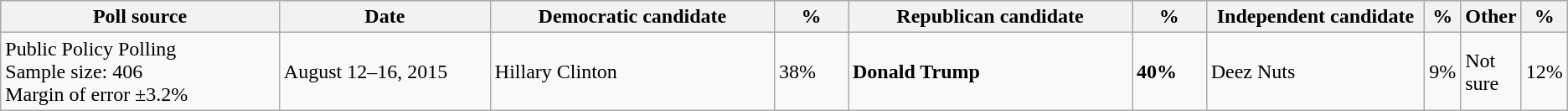<table class="wikitable">
<tr style="background:lightgrey;">
<th style="width:20%;">Poll source</th>
<th style="width:15%;">Date</th>
<th style="width:20%;">Democratic candidate</th>
<th style="width:5%;">%</th>
<th style="width:20%;">Republican candidate</th>
<th style="width:5%;">%</th>
<th style="width:20%;">Independent candidate</th>
<th style="width:5%;">%</th>
<th style="width:20%;">Other</th>
<th style="width:5%;">%</th>
</tr>
<tr>
<td>Public Policy Polling<br>Sample size: 406<br>Margin of error ±3.2%</td>
<td>August 12–16, 2015</td>
<td>Hillary Clinton</td>
<td>38%</td>
<td><strong>Donald Trump</strong></td>
<td><strong>40%</strong></td>
<td>Deez Nuts</td>
<td>9%</td>
<td>Not sure</td>
<td>12%</td>
</tr>
</table>
